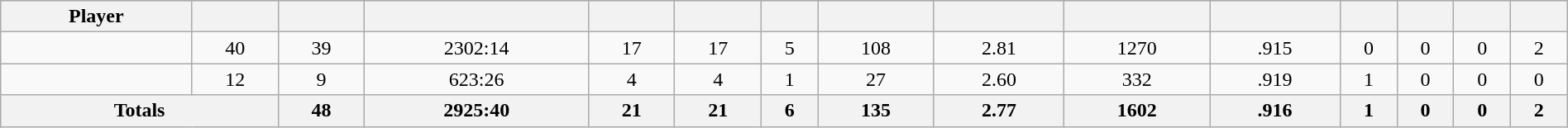<table class="wikitable sortable" style="width:100%;">
<tr style="text-align:center; background:#ddd;">
<th>Player</th>
<th></th>
<th></th>
<th></th>
<th></th>
<th></th>
<th></th>
<th></th>
<th></th>
<th></th>
<th></th>
<th></th>
<th></th>
<th></th>
<th></th>
</tr>
<tr align=center>
<td></td>
<td>40</td>
<td>39</td>
<td>2302:14</td>
<td>17</td>
<td>17</td>
<td>5</td>
<td>108</td>
<td>2.81</td>
<td>1270</td>
<td>.915</td>
<td>0</td>
<td>0</td>
<td>0</td>
<td>2</td>
</tr>
<tr align=center>
<td></td>
<td>12</td>
<td>9</td>
<td>623:26</td>
<td>4</td>
<td>4</td>
<td>1</td>
<td>27</td>
<td>2.60</td>
<td>332</td>
<td>.919</td>
<td>1</td>
<td>0</td>
<td>0</td>
<td>0</td>
</tr>
<tr class="unsortable">
<th colspan=2>Totals</th>
<th>48</th>
<th>2925:40</th>
<th>21</th>
<th>21</th>
<th>6</th>
<th>135</th>
<th>2.77</th>
<th>1602</th>
<th>.916</th>
<th>1</th>
<th>0</th>
<th>0</th>
<th>2</th>
</tr>
</table>
